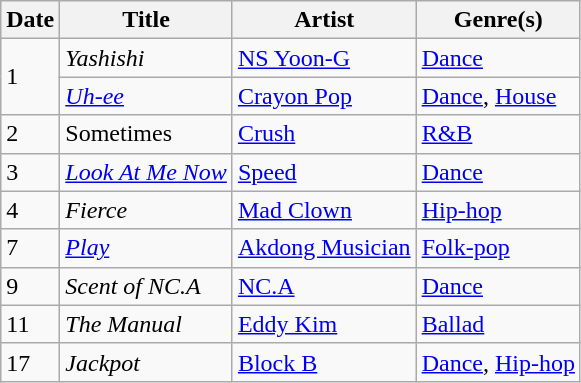<table class="wikitable" style="text-align: left;">
<tr>
<th>Date</th>
<th>Title</th>
<th>Artist</th>
<th>Genre(s)</th>
</tr>
<tr>
<td rowspan="2">1</td>
<td><em>Yashishi</em></td>
<td><a href='#'>NS Yoon-G</a></td>
<td><a href='#'>Dance</a></td>
</tr>
<tr>
<td><em><a href='#'>Uh-ee</a></em></td>
<td><a href='#'>Crayon Pop</a></td>
<td><a href='#'>Dance</a>, <a href='#'>House</a></td>
</tr>
<tr>
<td rowspan="1">2</td>
<td>Sometimes</td>
<td><a href='#'>Crush</a></td>
<td><a href='#'>R&B</a></td>
</tr>
<tr>
<td>3</td>
<td><em><a href='#'>Look At Me Now</a></em></td>
<td><a href='#'>Speed</a></td>
<td><a href='#'>Dance</a></td>
</tr>
<tr>
<td>4</td>
<td><em>Fierce</em></td>
<td><a href='#'>Mad Clown</a></td>
<td><a href='#'>Hip-hop</a></td>
</tr>
<tr>
<td>7</td>
<td><em><a href='#'>Play</a></em></td>
<td><a href='#'>Akdong Musician</a></td>
<td><a href='#'>Folk-pop</a></td>
</tr>
<tr>
<td>9</td>
<td><em>Scent of NC.A</em></td>
<td><a href='#'>NC.A</a></td>
<td><a href='#'>Dance</a></td>
</tr>
<tr>
<td rowspan="1">11</td>
<td><em>The Manual</em></td>
<td><a href='#'>Eddy Kim</a></td>
<td><a href='#'>Ballad</a></td>
</tr>
<tr>
<td>17</td>
<td><em>Jackpot</em></td>
<td><a href='#'>Block B</a></td>
<td><a href='#'>Dance</a>, <a href='#'>Hip-hop</a></td>
</tr>
</table>
